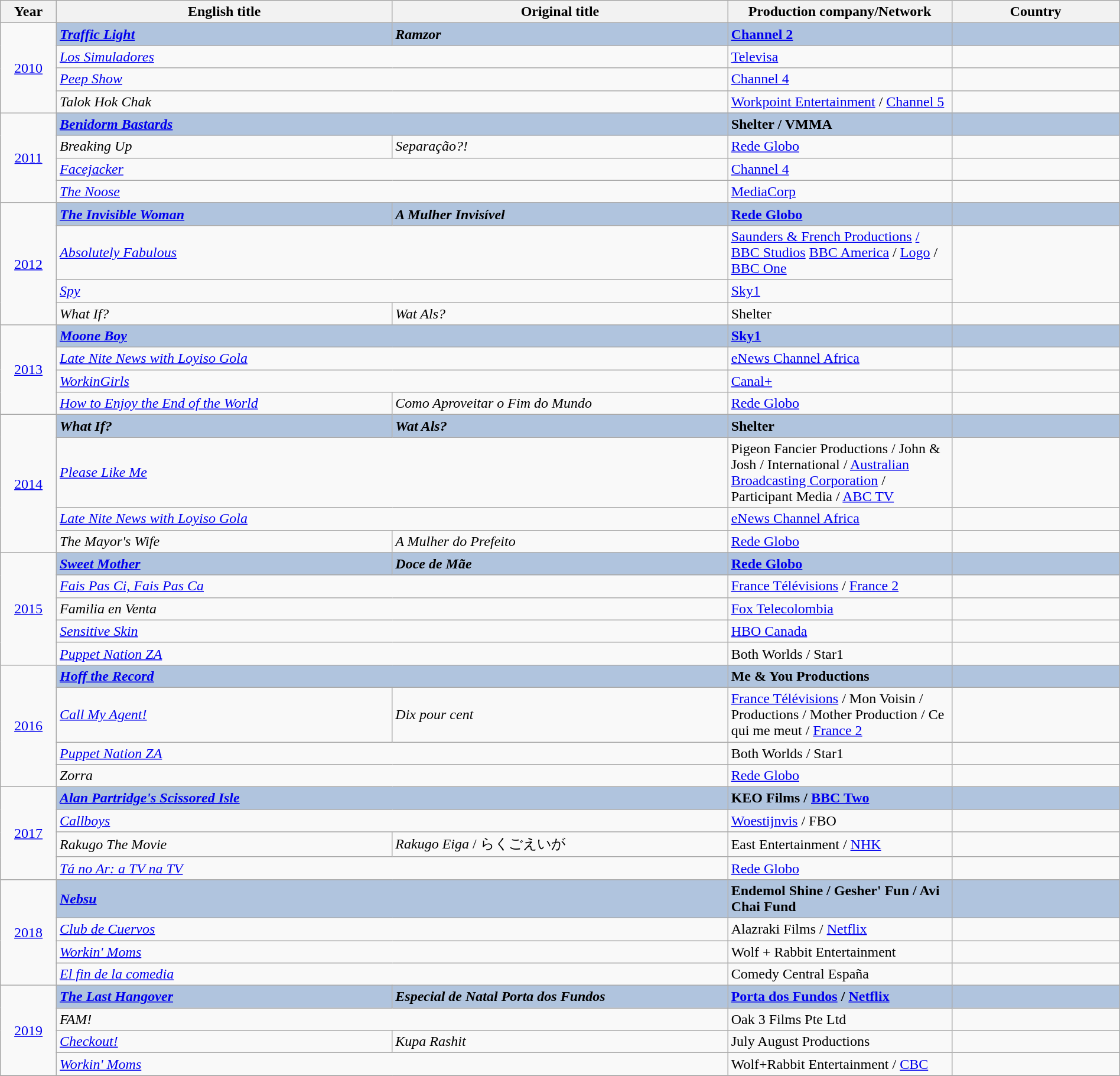<table class="wikitable" width="100%" border="1" cellpadding="5" cellspacing="0">
<tr>
<th width=5%>Year</th>
<th width=30%>English title</th>
<th width=30%>Original title</th>
<th width=20%><strong>Production company/Network</strong></th>
<th width=15%><strong>Country</strong></th>
</tr>
<tr>
<td rowspan="4" style="text-align:center;"><a href='#'>2010</a><br></td>
<td style="background:#B0C4DE;"><strong><em><a href='#'>Traffic Light</a></em></strong></td>
<td style="background:#B0C4DE;"><strong><em>Ramzor</em></strong></td>
<td style="background:#B0C4DE;"><strong><a href='#'>Channel 2</a></strong></td>
<td style="background:#B0C4DE;"><strong></strong></td>
</tr>
<tr>
<td colspan="2"><em><a href='#'>Los Simuladores</a></em></td>
<td><a href='#'>Televisa</a></td>
<td></td>
</tr>
<tr>
<td colspan="2"><em><a href='#'>Peep Show</a></em></td>
<td><a href='#'>Channel 4</a></td>
<td></td>
</tr>
<tr>
<td colspan="2"><em>Talok Hok Chak</em></td>
<td><a href='#'>Workpoint Entertainment</a> / <a href='#'>Channel 5</a></td>
<td></td>
</tr>
<tr>
<td rowspan="4" style="text-align:center;"><a href='#'>2011</a><br></td>
<td colspan="2" style="background:#B0C4DE;"><strong><em><a href='#'>Benidorm Bastards</a></em></strong></td>
<td style="background:#B0C4DE;"><strong>Shelter / VMMA</strong></td>
<td style="background:#B0C4DE;"><strong></strong></td>
</tr>
<tr>
<td><em>Breaking Up</em></td>
<td><em>Separação?!</em></td>
<td><a href='#'>Rede Globo</a></td>
<td></td>
</tr>
<tr>
<td colspan="2"><em><a href='#'>Facejacker</a></em></td>
<td><a href='#'>Channel 4</a></td>
<td></td>
</tr>
<tr>
<td colspan="2"><em><a href='#'>The Noose</a></em></td>
<td><a href='#'>MediaCorp</a></td>
<td></td>
</tr>
<tr>
<td rowspan="4" style="text-align:center;"><a href='#'>2012</a><br></td>
<td style="background:#B0C4DE;"><strong><em><a href='#'>The Invisible Woman</a></em></strong></td>
<td style="background:#B0C4DE;"><strong><em>A Mulher Invisível</em></strong></td>
<td style="background:#B0C4DE;"><strong><a href='#'>Rede Globo</a></strong></td>
<td style="background:#B0C4DE;"><strong></strong></td>
</tr>
<tr>
<td colspan="2"><em><a href='#'>Absolutely Fabulous</a></em></td>
<td><a href='#'>Saunders & French Productions</a> <a href='#'>/ BBC Studios</a> <a href='#'>BBC America</a> / <a href='#'>Logo</a> / <a href='#'>BBC One</a></td>
<td rowspan="2"></td>
</tr>
<tr>
<td colspan="2"><em><a href='#'>Spy</a></em></td>
<td><a href='#'>Sky1</a></td>
</tr>
<tr>
<td><em>What If?</em></td>
<td><em>Wat Als?</em></td>
<td>Shelter</td>
<td></td>
</tr>
<tr>
<td rowspan="4" style="text-align:center;"><a href='#'>2013</a><br></td>
<td colspan="2" style="background:#B0C4DE;"><strong><em><a href='#'>Moone Boy</a></em></strong></td>
<td style="background:#B0C4DE;"><strong><a href='#'>Sky1</a></strong></td>
<td style="background:#B0C4DE;"><strong></strong></td>
</tr>
<tr>
<td colspan="2"><em><a href='#'>Late Nite News with Loyiso Gola</a></em></td>
<td><a href='#'>eNews Channel Africa</a></td>
<td></td>
</tr>
<tr>
<td colspan="2"><em><a href='#'>WorkinGirls</a></em></td>
<td><a href='#'>Canal+</a></td>
<td></td>
</tr>
<tr>
<td><em><a href='#'>How to Enjoy the End of the World</a></em></td>
<td><em>Como Aproveitar o Fim do Mundo</em></td>
<td><a href='#'>Rede Globo</a></td>
<td></td>
</tr>
<tr>
<td rowspan="4" style="text-align:center;"><a href='#'>2014</a><br></td>
<td style="background:#B0C4DE;"><strong><em>What If?</em></strong></td>
<td style="background:#B0C4DE;"><strong><em>Wat Als?</em></strong></td>
<td style="background:#B0C4DE;"><strong>Shelter</strong></td>
<td style="background:#B0C4DE;"><strong></strong></td>
</tr>
<tr>
<td colspan="2"><em><a href='#'>Please Like Me</a></em></td>
<td>Pigeon Fancier Productions / John & Josh / International / <a href='#'>Australian Broadcasting Corporation</a> / Participant Media / <a href='#'>ABC TV</a></td>
<td></td>
</tr>
<tr>
<td colspan="2"><em><a href='#'>Late Nite News with Loyiso Gola</a></em></td>
<td><a href='#'>eNews Channel Africa</a></td>
<td></td>
</tr>
<tr>
<td><em>The Mayor's Wife</em></td>
<td><em>A Mulher do Prefeito</em></td>
<td><a href='#'>Rede Globo</a></td>
<td></td>
</tr>
<tr>
<td rowspan="5" style="text-align:center;"><a href='#'>2015</a><br></td>
<td style="background:#B0C4DE;"><strong><em><a href='#'>Sweet Mother</a></em></strong></td>
<td style="background:#B0C4DE;"><strong><em>Doce de Mãe</em></strong></td>
<td style="background:#B0C4DE;"><strong><a href='#'>Rede Globo</a></strong></td>
<td style="background:#B0C4DE;"><strong></strong></td>
</tr>
<tr>
<td colspan="2"><em><a href='#'>Fais Pas Ci, Fais Pas Ca</a></em></td>
<td><a href='#'>France Télévisions</a> / <a href='#'>France 2</a></td>
<td></td>
</tr>
<tr>
<td colspan="2"><em>Familia en Venta</em></td>
<td><a href='#'>Fox Telecolombia</a></td>
<td></td>
</tr>
<tr>
<td colspan="2"><em><a href='#'>Sensitive Skin</a></em></td>
<td><a href='#'>HBO Canada</a></td>
<td></td>
</tr>
<tr>
<td colspan="2"><em><a href='#'>Puppet Nation ZA</a></em></td>
<td>Both Worlds / Star1</td>
<td></td>
</tr>
<tr>
<td rowspan="4" style="text-align:center;"><a href='#'>2016</a><br></td>
<td colspan="2" style="background:#B0C4DE;"><strong><em><a href='#'>Hoff the Record</a></em></strong></td>
<td style="background:#B0C4DE;"><strong>Me & You Productions</strong></td>
<td style="background:#B0C4DE;"><strong></strong></td>
</tr>
<tr>
<td><em><a href='#'>Call My Agent!</a></em></td>
<td><em>Dix pour cent</em></td>
<td><a href='#'>France Télévisions</a> / Mon Voisin / Productions /  Mother Production / Ce qui me meut / <a href='#'>France 2</a></td>
<td></td>
</tr>
<tr>
<td colspan="2"><em><a href='#'>Puppet Nation ZA</a></em></td>
<td>Both Worlds / Star1</td>
<td></td>
</tr>
<tr>
<td colspan="2"><em>Zorra</em></td>
<td><a href='#'>Rede Globo</a></td>
<td></td>
</tr>
<tr>
<td rowspan="4" style="text-align:center;"><a href='#'>2017</a><br></td>
<td colspan="2" style="background:#B0C4DE;"><strong><em><a href='#'>Alan Partridge's Scissored Isle</a></em></strong></td>
<td style="background:#B0C4DE;"><strong>KEO Films / <a href='#'>BBC Two</a></strong></td>
<td style="background:#B0C4DE;"><strong></strong></td>
</tr>
<tr>
<td colspan="2"><em><a href='#'>Callboys</a></em></td>
<td><a href='#'>Woestijnvis</a> / FBO</td>
<td></td>
</tr>
<tr>
<td><em>Rakugo The Movie</em></td>
<td><em>Rakugo Eiga</em> / らくごえいが</td>
<td>East Entertainment / <a href='#'>NHK</a></td>
<td></td>
</tr>
<tr>
<td colspan="2"><em><a href='#'>Tá no Ar: a TV na TV</a></em></td>
<td><a href='#'>Rede Globo</a></td>
<td></td>
</tr>
<tr>
<td rowspan="4" style="text-align:center;"><a href='#'>2018</a><br></td>
<td colspan="2" style="background:#B0C4DE;"><strong><em><a href='#'>Nebsu</a></em></strong></td>
<td style="background:#B0C4DE;"><strong>Endemol Shine / Gesher' Fun / Avi Chai Fund</strong></td>
<td style="background:#B0C4DE;"><strong></strong></td>
</tr>
<tr>
<td colspan="2"><em><a href='#'>Club de Cuervos</a></em></td>
<td>Alazraki Films / <a href='#'>Netflix</a></td>
<td></td>
</tr>
<tr>
<td colspan="2"><em><a href='#'>Workin' Moms</a></em></td>
<td>Wolf + Rabbit Entertainment</td>
<td></td>
</tr>
<tr>
<td colspan="2"><em><a href='#'>El fin de la comedia</a></em></td>
<td>Comedy Central España</td>
<td></td>
</tr>
<tr>
<td rowspan="4" style="text-align:center;"><a href='#'>2019</a><br></td>
<td style="background:#B0C4DE;"><strong><em><a href='#'>The Last Hangover</a></em></strong></td>
<td style="background:#B0C4DE;"><strong><em>Especial de Natal Porta dos Fundos</em></strong></td>
<td style="background:#B0C4DE;"><strong><a href='#'>Porta dos Fundos</a> / <a href='#'>Netflix</a></strong></td>
<td style="background:#B0C4DE;"><strong></strong></td>
</tr>
<tr>
<td colspan="2"><em>FAM!</em></td>
<td>Oak 3 Films Pte Ltd</td>
<td></td>
</tr>
<tr>
<td><em><a href='#'>Checkout!</a></em></td>
<td><em>Kupa Rashit</em></td>
<td>July August Productions</td>
<td></td>
</tr>
<tr>
<td colspan="2"><em><a href='#'>Workin' Moms</a></em></td>
<td>Wolf+Rabbit Entertainment / <a href='#'>CBC</a></td>
<td></td>
</tr>
<tr>
</tr>
</table>
